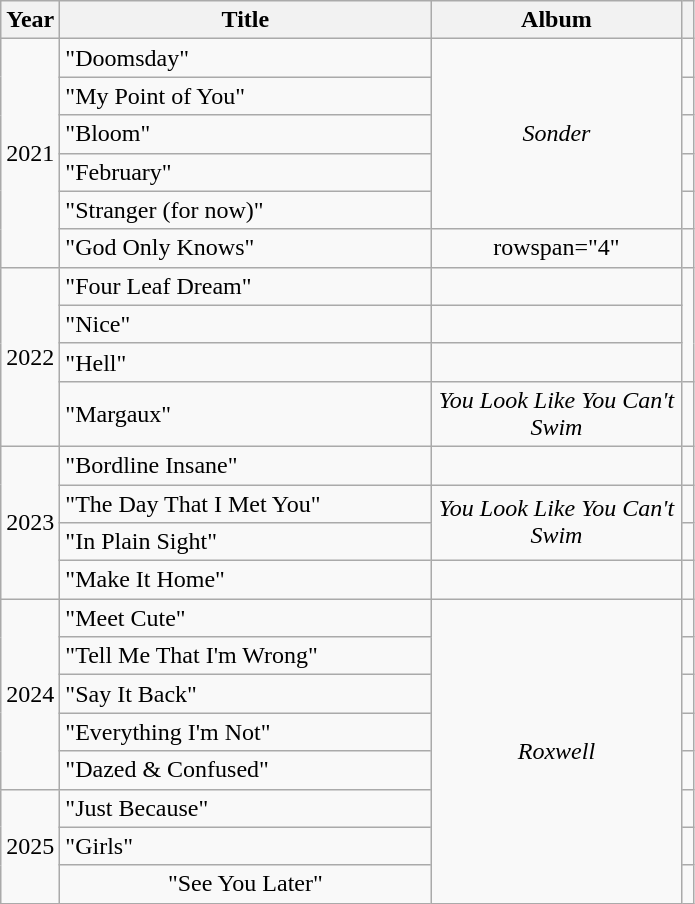<table class="wikitable plainrowheaders" style="text-align:center;">
<tr>
<th scope="col" rowspan="1" style="width:1em;">Year</th>
<th scope="col" rowspan="1" style="width:15em;">Title</th>
<th scope="col" rowspan="1" style="width:10em;">Album</th>
<th class="unsortable"></th>
</tr>
<tr>
<td rowspan="6">2021</td>
<td style="text-align:left;">"Doomsday"</td>
<td rowspan="5"><em>Sonder</em></td>
<td></td>
</tr>
<tr>
<td style="text-align:left;">"My Point of You"</td>
<td></td>
</tr>
<tr>
<td style="text-align:left;">"Bloom"</td>
<td></td>
</tr>
<tr>
<td style="text-align:left;">"February"</td>
<td></td>
</tr>
<tr>
<td style="text-align:left;">"Stranger (for now)"</td>
<td></td>
</tr>
<tr>
<td style="text-align:left;">"God Only Knows"</td>
<td>rowspan="4" </td>
<td></td>
</tr>
<tr>
<td rowspan="4">2022</td>
<td style="text-align:left;">"Four Leaf Dream"</td>
<td></td>
</tr>
<tr>
<td style="text-align:left;">"Nice"</td>
<td></td>
</tr>
<tr>
<td style="text-align:left;">"Hell"</td>
<td></td>
</tr>
<tr>
<td style="text-align:left;">"Margaux"</td>
<td><em>You Look Like You Can't Swim</em></td>
<td></td>
</tr>
<tr>
<td rowspan="4">2023</td>
<td style="text-align:left;">"Bordline Insane" </td>
<td></td>
<td></td>
</tr>
<tr>
<td style="text-align:left;">"The Day That I Met You"</td>
<td rowspan="2"><em>You Look Like You Can't Swim</em></td>
<td></td>
</tr>
<tr>
<td style="text-align:left;">"In Plain Sight"</td>
<td></td>
</tr>
<tr>
<td style="text-align:left;">"Make It Home"</td>
<td></td>
<td></td>
</tr>
<tr>
<td rowspan="5">2024</td>
<td style="text-align:left;">"Meet Cute"</td>
<td rowspan="8"><em>Roxwell</em></td>
<td></td>
</tr>
<tr>
<td style="text-align:left;">"Tell Me That I'm Wrong"</td>
<td></td>
</tr>
<tr>
<td style="text-align:left;">"Say It Back"</td>
<td></td>
</tr>
<tr>
<td style="text-align:left;">"Everything I'm Not"</td>
<td></td>
</tr>
<tr>
<td style="text-align:left;">"Dazed & Confused"</td>
<td></td>
</tr>
<tr>
<td rowspan="3">2025</td>
<td style="text-align:left;">"Just Because"</td>
<td></td>
</tr>
<tr>
<td style="text-align:left;">"Girls"</td>
<td></td>
</tr>
<tr>
<td>"See You Later"</td>
<td></td>
</tr>
</table>
